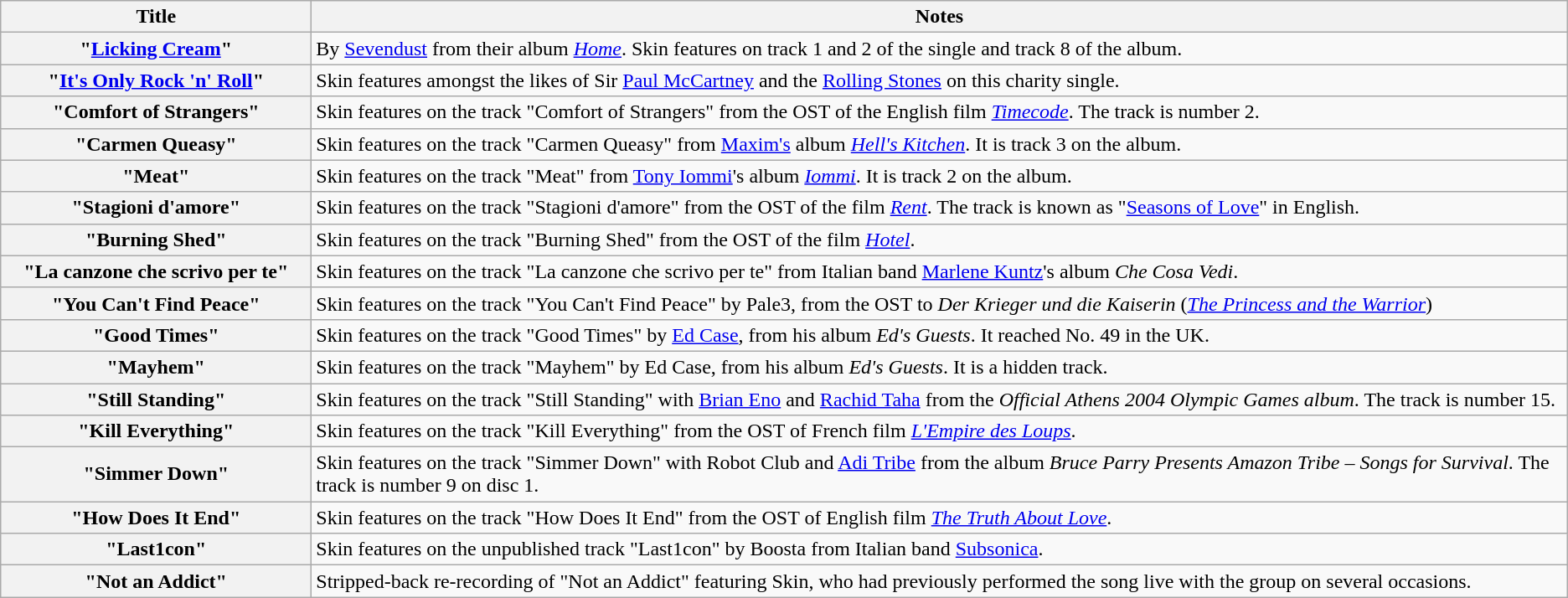<table class="wikitable plainrowheaders">
<tr>
<th scope="col" style="width:15em;">Title</th>
<th scope="col">Notes</th>
</tr>
<tr>
<th scope="row">"<a href='#'>Licking Cream</a>"</th>
<td>By <a href='#'>Sevendust</a> from their album <em><a href='#'>Home</a></em>. Skin features on track 1 and 2 of the single and track 8 of the album.</td>
</tr>
<tr>
<th scope="row">"<a href='#'>It's Only Rock 'n' Roll</a>"</th>
<td>Skin features amongst the likes of Sir <a href='#'>Paul McCartney</a> and the <a href='#'>Rolling Stones</a> on this charity single.</td>
</tr>
<tr>
<th scope="row">"Comfort of Strangers"</th>
<td>Skin features on the track "Comfort of Strangers" from the OST of the English film <em><a href='#'>Timecode</a></em>. The track is number 2.</td>
</tr>
<tr>
<th scope="row">"Carmen Queasy"</th>
<td>Skin features on the track "Carmen Queasy" from <a href='#'>Maxim's</a> album <em><a href='#'>Hell's Kitchen</a></em>. It is track 3 on the album.</td>
</tr>
<tr>
<th scope="row">"Meat"</th>
<td>Skin features on the track "Meat" from <a href='#'>Tony Iommi</a>'s album <em><a href='#'>Iommi</a></em>. It is track 2 on the album.</td>
</tr>
<tr>
<th scope="row">"Stagioni d'amore"</th>
<td>Skin features on the track "Stagioni d'amore" from the OST of the film <em><a href='#'>Rent</a></em>. The track is known as "<a href='#'>Seasons of Love</a>" in English.</td>
</tr>
<tr>
<th scope="row">"Burning Shed"</th>
<td>Skin features on the track "Burning Shed" from the OST of the film <em><a href='#'>Hotel</a></em>.</td>
</tr>
<tr>
<th scope="row">"La canzone che scrivo per te"</th>
<td>Skin features on the track "La canzone che scrivo per te" from Italian band <a href='#'>Marlene Kuntz</a>'s album <em>Che Cosa Vedi</em>.</td>
</tr>
<tr>
<th scope="row">"You Can't Find Peace"</th>
<td>Skin features on the track "You Can't Find Peace" by Pale3, from the OST to <em>Der Krieger und die Kaiserin</em> (<em><a href='#'>The Princess and the Warrior</a></em>)</td>
</tr>
<tr>
<th scope="row">"Good Times"</th>
<td>Skin features on the track "Good Times" by <a href='#'>Ed Case</a>, from his album <em>Ed's Guests</em>. It reached No. 49 in the UK.</td>
</tr>
<tr>
<th scope="row">"Mayhem"</th>
<td>Skin features on the track "Mayhem" by Ed Case, from his album <em>Ed's Guests</em>. It is a hidden track.</td>
</tr>
<tr>
<th scope="row">"Still Standing"</th>
<td>Skin features on the track "Still Standing" with <a href='#'>Brian Eno</a> and <a href='#'>Rachid Taha</a> from the <em>Official Athens 2004 Olympic Games album</em>. The track is number 15.</td>
</tr>
<tr>
<th scope="row">"Kill Everything"</th>
<td>Skin features on the track "Kill Everything" from the OST of French film <em><a href='#'>L'Empire des Loups</a></em>.</td>
</tr>
<tr>
<th scope="row">"Simmer Down"</th>
<td>Skin features on the track "Simmer Down" with Robot Club and <a href='#'>Adi Tribe</a> from the album <em>Bruce Parry Presents Amazon Tribe – Songs for Survival</em>. The track is number 9 on disc 1.</td>
</tr>
<tr>
<th scope="row">"How Does It End"</th>
<td>Skin features on the track "How Does It End" from the OST of English film <em><a href='#'>The Truth About Love</a></em>.</td>
</tr>
<tr>
<th scope="row">"Last1con"</th>
<td>Skin features on the unpublished track "Last1con" by Boosta from Italian band <a href='#'>Subsonica</a>.</td>
</tr>
<tr>
<th scope="row">"Not an Addict"</th>
<td>Stripped-back re-recording of "Not an Addict" featuring Skin, who had previously performed the song live with the group on several occasions.</td>
</tr>
</table>
